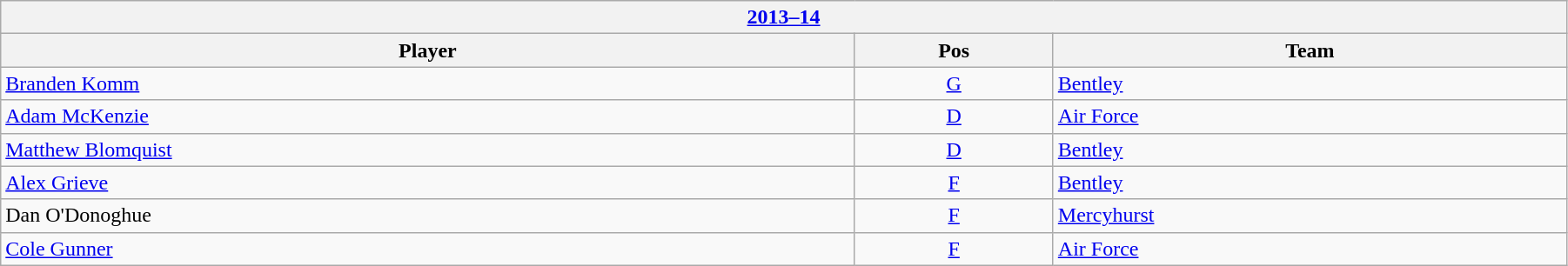<table class="wikitable" width=95%>
<tr>
<th colspan=3><a href='#'>2013–14</a></th>
</tr>
<tr>
<th>Player</th>
<th>Pos</th>
<th>Team</th>
</tr>
<tr>
<td><a href='#'>Branden Komm</a></td>
<td style="text-align:center;"><a href='#'>G</a></td>
<td><a href='#'>Bentley</a></td>
</tr>
<tr>
<td><a href='#'>Adam McKenzie</a></td>
<td style="text-align:center;"><a href='#'>D</a></td>
<td><a href='#'>Air Force</a></td>
</tr>
<tr>
<td><a href='#'>Matthew Blomquist</a></td>
<td style="text-align:center;"><a href='#'>D</a></td>
<td><a href='#'>Bentley</a></td>
</tr>
<tr>
<td><a href='#'>Alex Grieve</a></td>
<td style="text-align:center;"><a href='#'>F</a></td>
<td><a href='#'>Bentley</a></td>
</tr>
<tr>
<td>Dan O'Donoghue</td>
<td style="text-align:center;"><a href='#'>F</a></td>
<td><a href='#'>Mercyhurst</a></td>
</tr>
<tr>
<td><a href='#'>Cole Gunner</a></td>
<td style="text-align:center;"><a href='#'>F</a></td>
<td><a href='#'>Air Force</a></td>
</tr>
</table>
